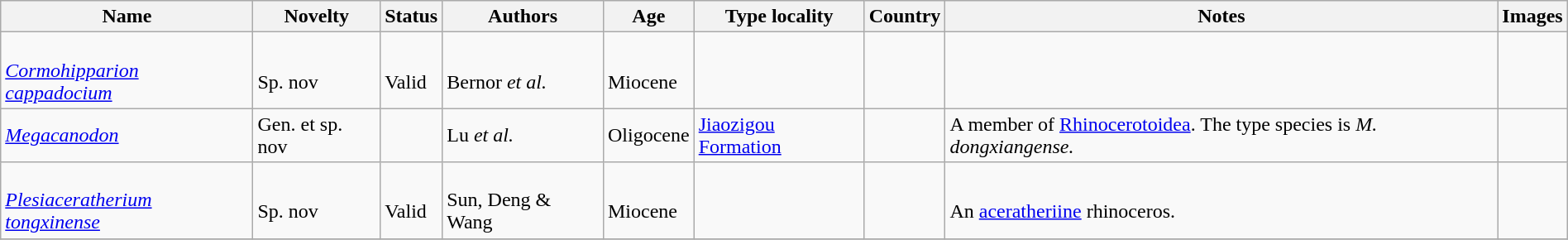<table class="wikitable sortable" align="center" width="100%">
<tr>
<th>Name</th>
<th>Novelty</th>
<th>Status</th>
<th>Authors</th>
<th>Age</th>
<th>Type locality</th>
<th>Country</th>
<th>Notes</th>
<th>Images</th>
</tr>
<tr>
<td><br><em><a href='#'>Cormohipparion cappadocium</a></em></td>
<td><br>Sp. nov</td>
<td><br>Valid</td>
<td><br>Bernor <em>et al.</em></td>
<td><br>Miocene</td>
<td></td>
<td><br></td>
<td></td>
<td></td>
</tr>
<tr>
<td><em><a href='#'>Megacanodon</a></em></td>
<td>Gen. et sp. nov</td>
<td></td>
<td>Lu <em>et al.</em></td>
<td>Oligocene</td>
<td><a href='#'>Jiaozigou Formation</a></td>
<td></td>
<td>A member of <a href='#'>Rhinocerotoidea</a>. The type species is <em>M. dongxiangense.</em></td>
<td></td>
</tr>
<tr>
<td><br><em><a href='#'>Plesiaceratherium tongxinense</a></em></td>
<td><br>Sp. nov</td>
<td><br>Valid</td>
<td><br>Sun, Deng & Wang</td>
<td><br>Miocene</td>
<td></td>
<td><br></td>
<td><br>An <a href='#'>aceratheriine</a> rhinoceros.</td>
<td></td>
</tr>
<tr>
</tr>
</table>
